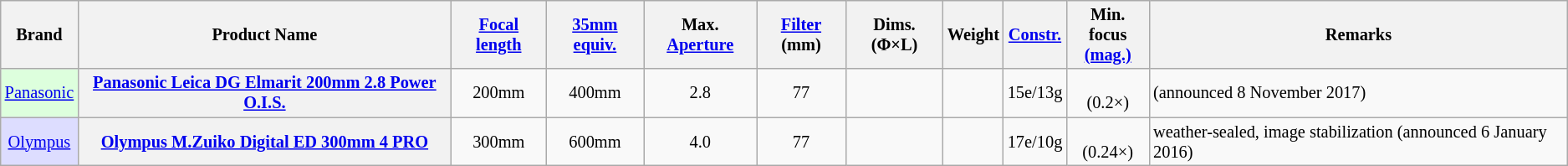<table class="wikitable sortable" style="font-size:85%;text-align:center;">
<tr>
<th>Brand</th>
<th>Product Name</th>
<th><a href='#'>Focal length</a></th>
<th><a href='#'>35mm equiv.</a></th>
<th>Max. <a href='#'>Aperture</a></th>
<th><a href='#'>Filter</a> (mm)</th>
<th>Dims. (Φ×L)</th>
<th>Weight</th>
<th><a href='#'>Constr.</a></th>
<th>Min. focus<br><a href='#'>(mag.)</a></th>
<th class="unsortable">Remarks</th>
</tr>
<tr>
<td style="background:#dfd;"><a href='#'>Panasonic</a></td>
<th><a href='#'>Panasonic Leica DG Elmarit 200mm 2.8 Power O.I.S.</a></th>
<td>200mm</td>
<td>400mm</td>
<td>2.8</td>
<td>77</td>
<td></td>
<td></td>
<td>15e/13g</td>
<td><br>(0.2×)</td>
<td style="text-align:left;">(announced 8 November 2017)</td>
</tr>
<tr>
<td style="background:#ddf;"><a href='#'>Olympus</a></td>
<th><a href='#'>Olympus M.Zuiko Digital ED 300mm 4 PRO</a></th>
<td>300mm</td>
<td>600mm</td>
<td>4.0</td>
<td>77</td>
<td></td>
<td></td>
<td>17e/10g</td>
<td><br>(0.24×)</td>
<td style="text-align:left;">weather-sealed, image stabilization (announced 6 January 2016)</td>
</tr>
</table>
